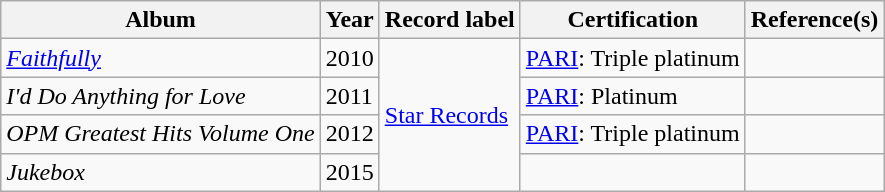<table class="wikitable">
<tr>
<th scope="col">Album</th>
<th scope="col">Year</th>
<th scope="col">Record label</th>
<th scope="col">Certification</th>
<th>Reference(s)</th>
</tr>
<tr>
<td><em><a href='#'>Faithfully</a></em></td>
<td>2010</td>
<td rowspan="4"><a href='#'>Star Records</a></td>
<td><a href='#'>PARI</a>: Triple platinum</td>
<td></td>
</tr>
<tr>
<td><em>I'd Do Anything for Love</em></td>
<td>2011</td>
<td><a href='#'>PARI</a>: Platinum</td>
<td></td>
</tr>
<tr>
<td><em>OPM Greatest Hits Volume One</em></td>
<td>2012</td>
<td><a href='#'>PARI</a>: Triple platinum</td>
<td></td>
</tr>
<tr>
<td><em>Jukebox</em></td>
<td>2015</td>
<td></td>
<td></td>
</tr>
</table>
